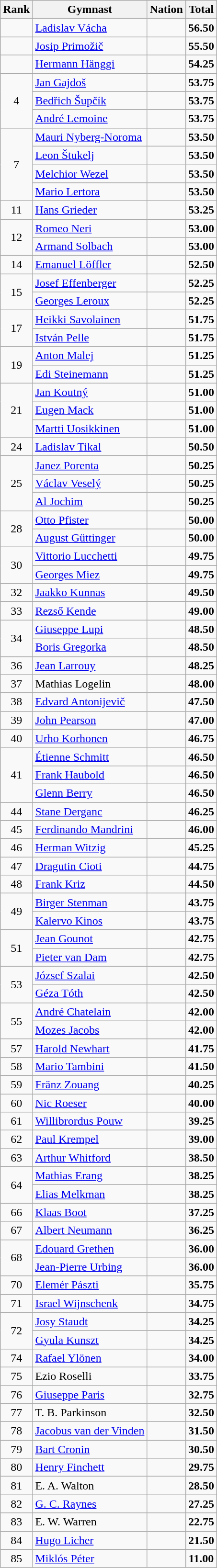<table class="wikitable sortable" style="text-align:center">
<tr>
<th>Rank</th>
<th>Gymnast</th>
<th>Nation</th>
<th>Total</th>
</tr>
<tr>
<td></td>
<td align=left><a href='#'>Ladislav Vácha</a></td>
<td align=left></td>
<td><strong>56.50</strong></td>
</tr>
<tr>
<td></td>
<td align=left><a href='#'>Josip Primožič</a></td>
<td align=left></td>
<td><strong>55.50</strong></td>
</tr>
<tr>
<td></td>
<td align=left><a href='#'>Hermann Hänggi</a></td>
<td align=left></td>
<td><strong>54.25</strong></td>
</tr>
<tr>
<td rowspan=3>4</td>
<td align=left><a href='#'>Jan Gajdoš</a></td>
<td align=left></td>
<td><strong>53.75</strong></td>
</tr>
<tr>
<td align=left><a href='#'>Bedřich Šupčík</a></td>
<td align=left></td>
<td><strong>53.75</strong></td>
</tr>
<tr>
<td align=left><a href='#'>André Lemoine</a></td>
<td align=left></td>
<td><strong>53.75</strong></td>
</tr>
<tr>
<td rowspan=4>7</td>
<td align=left><a href='#'>Mauri Nyberg-Noroma</a></td>
<td align=left></td>
<td><strong>53.50</strong></td>
</tr>
<tr>
<td align=left><a href='#'>Leon Štukelj</a></td>
<td align=left></td>
<td><strong>53.50</strong></td>
</tr>
<tr>
<td align=left><a href='#'>Melchior Wezel</a></td>
<td align=left></td>
<td><strong>53.50</strong></td>
</tr>
<tr>
<td align=left><a href='#'>Mario Lertora</a></td>
<td align=left></td>
<td><strong>53.50</strong></td>
</tr>
<tr>
<td>11</td>
<td align=left><a href='#'>Hans Grieder</a></td>
<td align=left></td>
<td><strong>53.25</strong></td>
</tr>
<tr>
<td rowspan=2>12</td>
<td align=left><a href='#'>Romeo Neri</a></td>
<td align=left></td>
<td><strong>53.00</strong></td>
</tr>
<tr>
<td align=left><a href='#'>Armand Solbach</a></td>
<td align=left></td>
<td><strong>53.00</strong></td>
</tr>
<tr>
<td>14</td>
<td align=left><a href='#'>Emanuel Löffler</a></td>
<td align=left></td>
<td><strong>52.50</strong></td>
</tr>
<tr>
<td rowspan=2>15</td>
<td align=left><a href='#'>Josef Effenberger</a></td>
<td align=left></td>
<td><strong>52.25</strong></td>
</tr>
<tr>
<td align=left><a href='#'>Georges Leroux</a></td>
<td align=left></td>
<td><strong>52.25</strong></td>
</tr>
<tr>
<td rowspan=2>17</td>
<td align=left><a href='#'>Heikki Savolainen</a></td>
<td align=left></td>
<td><strong>51.75</strong></td>
</tr>
<tr>
<td align=left><a href='#'>István Pelle</a></td>
<td align=left></td>
<td><strong>51.75</strong></td>
</tr>
<tr>
<td rowspan=2>19</td>
<td align=left><a href='#'>Anton Malej</a></td>
<td align=left></td>
<td><strong>51.25</strong></td>
</tr>
<tr>
<td align=left><a href='#'>Edi Steinemann</a></td>
<td align=left></td>
<td><strong>51.25</strong></td>
</tr>
<tr>
<td rowspan=3>21</td>
<td align=left><a href='#'>Jan Koutný</a></td>
<td align=left></td>
<td><strong>51.00</strong></td>
</tr>
<tr>
<td align=left><a href='#'>Eugen Mack</a></td>
<td align=left></td>
<td><strong>51.00</strong></td>
</tr>
<tr>
<td align=left><a href='#'>Martti Uosikkinen</a></td>
<td align=left></td>
<td><strong>51.00</strong></td>
</tr>
<tr>
<td>24</td>
<td align=left><a href='#'>Ladislav Tikal</a></td>
<td align=left></td>
<td><strong>50.50</strong></td>
</tr>
<tr>
<td rowspan=3>25</td>
<td align=left><a href='#'>Janez Porenta</a></td>
<td align=left></td>
<td><strong>50.25</strong></td>
</tr>
<tr>
<td align=left><a href='#'>Václav Veselý</a></td>
<td align=left></td>
<td><strong>50.25</strong></td>
</tr>
<tr>
<td align=left><a href='#'>Al Jochim</a></td>
<td align=left></td>
<td><strong>50.25</strong></td>
</tr>
<tr>
<td rowspan=2>28</td>
<td align=left><a href='#'>Otto Pfister</a></td>
<td align=left></td>
<td><strong>50.00</strong></td>
</tr>
<tr>
<td align=left><a href='#'>August Güttinger</a></td>
<td align=left></td>
<td><strong>50.00</strong></td>
</tr>
<tr>
<td rowspan=2>30</td>
<td align=left><a href='#'>Vittorio Lucchetti</a></td>
<td align=left></td>
<td><strong>49.75</strong></td>
</tr>
<tr>
<td align=left><a href='#'>Georges Miez</a></td>
<td align=left></td>
<td><strong>49.75</strong></td>
</tr>
<tr>
<td>32</td>
<td align=left><a href='#'>Jaakko Kunnas</a></td>
<td align=left></td>
<td><strong>49.50</strong></td>
</tr>
<tr>
<td>33</td>
<td align=left><a href='#'>Rezső Kende</a></td>
<td align=left></td>
<td><strong>49.00</strong></td>
</tr>
<tr>
<td rowspan=2>34</td>
<td align=left><a href='#'>Giuseppe Lupi</a></td>
<td align=left></td>
<td><strong>48.50</strong></td>
</tr>
<tr>
<td align=left><a href='#'>Boris Gregorka</a></td>
<td align=left></td>
<td><strong>48.50</strong></td>
</tr>
<tr>
<td>36</td>
<td align=left><a href='#'>Jean Larrouy</a></td>
<td align=left></td>
<td><strong>48.25</strong></td>
</tr>
<tr>
<td>37</td>
<td align=left>Mathias Logelin</td>
<td align=left></td>
<td><strong>48.00</strong></td>
</tr>
<tr>
<td>38</td>
<td align=left><a href='#'>Edvard Antonijevič</a></td>
<td align=left></td>
<td><strong>47.50</strong></td>
</tr>
<tr>
<td>39</td>
<td align=left><a href='#'>John Pearson</a></td>
<td align=left></td>
<td><strong>47.00</strong></td>
</tr>
<tr>
<td>40</td>
<td align=left><a href='#'>Urho Korhonen</a></td>
<td align=left></td>
<td><strong>46.75</strong></td>
</tr>
<tr>
<td rowspan=3>41</td>
<td align=left><a href='#'>Étienne Schmitt</a></td>
<td align=left></td>
<td><strong>46.50</strong></td>
</tr>
<tr>
<td align=left><a href='#'>Frank Haubold</a></td>
<td align=left></td>
<td><strong>46.50</strong></td>
</tr>
<tr>
<td align=left><a href='#'>Glenn Berry</a></td>
<td align=left></td>
<td><strong>46.50</strong></td>
</tr>
<tr>
<td>44</td>
<td align=left><a href='#'>Stane Derganc</a></td>
<td align=left></td>
<td><strong>46.25</strong></td>
</tr>
<tr>
<td>45</td>
<td align=left><a href='#'>Ferdinando Mandrini</a></td>
<td align=left></td>
<td><strong>46.00</strong></td>
</tr>
<tr>
<td>46</td>
<td align=left><a href='#'>Herman Witzig</a></td>
<td align=left></td>
<td><strong>45.25</strong></td>
</tr>
<tr>
<td>47</td>
<td align=left><a href='#'>Dragutin Cioti</a></td>
<td align=left></td>
<td><strong>44.75</strong></td>
</tr>
<tr>
<td>48</td>
<td align=left><a href='#'>Frank Kriz</a></td>
<td align=left></td>
<td><strong>44.50</strong></td>
</tr>
<tr>
<td rowspan=2>49</td>
<td align=left><a href='#'>Birger Stenman</a></td>
<td align=left></td>
<td><strong>43.75</strong></td>
</tr>
<tr>
<td align=left><a href='#'>Kalervo Kinos</a></td>
<td align=left></td>
<td><strong>43.75</strong></td>
</tr>
<tr>
<td rowspan=2>51</td>
<td align=left><a href='#'>Jean Gounot</a></td>
<td align=left></td>
<td><strong>42.75</strong></td>
</tr>
<tr>
<td align=left><a href='#'>Pieter van Dam</a></td>
<td align=left></td>
<td><strong>42.75</strong></td>
</tr>
<tr>
<td rowspan=2>53</td>
<td align=left><a href='#'>József Szalai</a></td>
<td align=left></td>
<td><strong>42.50</strong></td>
</tr>
<tr>
<td align=left><a href='#'>Géza Tóth</a></td>
<td align=left></td>
<td><strong>42.50</strong></td>
</tr>
<tr>
<td rowspan=2>55</td>
<td align=left><a href='#'>André Chatelain</a></td>
<td align=left></td>
<td><strong>42.00</strong></td>
</tr>
<tr>
<td align=left><a href='#'>Mozes Jacobs</a></td>
<td align=left></td>
<td><strong>42.00</strong></td>
</tr>
<tr>
<td>57</td>
<td align=left><a href='#'>Harold Newhart</a></td>
<td align=left></td>
<td><strong>41.75</strong></td>
</tr>
<tr>
<td>58</td>
<td align=left><a href='#'>Mario Tambini</a></td>
<td align=left></td>
<td><strong>41.50</strong></td>
</tr>
<tr>
<td>59</td>
<td align=left><a href='#'>Fränz Zouang</a></td>
<td align=left></td>
<td><strong>40.25</strong></td>
</tr>
<tr>
<td>60</td>
<td align=left><a href='#'>Nic Roeser</a></td>
<td align=left></td>
<td><strong>40.00</strong></td>
</tr>
<tr>
<td>61</td>
<td align=left><a href='#'>Willibrordus Pouw</a></td>
<td align=left></td>
<td><strong>39.25</strong></td>
</tr>
<tr>
<td>62</td>
<td align=left><a href='#'>Paul Krempel</a></td>
<td align=left></td>
<td><strong>39.00</strong></td>
</tr>
<tr>
<td>63</td>
<td align=left><a href='#'>Arthur Whitford</a></td>
<td align=left></td>
<td><strong>38.50</strong></td>
</tr>
<tr>
<td rowspan=2>64</td>
<td align=left><a href='#'>Mathias Erang</a></td>
<td align=left></td>
<td><strong>38.25</strong></td>
</tr>
<tr>
<td align=left><a href='#'>Elias Melkman</a></td>
<td align=left></td>
<td><strong>38.25</strong></td>
</tr>
<tr>
<td>66</td>
<td align=left><a href='#'>Klaas Boot</a></td>
<td align=left></td>
<td><strong>37.25</strong></td>
</tr>
<tr>
<td>67</td>
<td align=left><a href='#'>Albert Neumann</a></td>
<td align=left></td>
<td><strong>36.25</strong></td>
</tr>
<tr>
<td rowspan=2>68</td>
<td align=left><a href='#'>Edouard Grethen</a></td>
<td align=left></td>
<td><strong>36.00</strong></td>
</tr>
<tr>
<td align=left><a href='#'>Jean-Pierre Urbing</a></td>
<td align=left></td>
<td><strong>36.00</strong></td>
</tr>
<tr>
<td>70</td>
<td align=left><a href='#'>Elemér Pászti</a></td>
<td align=left></td>
<td><strong>35.75</strong></td>
</tr>
<tr>
<td>71</td>
<td align=left><a href='#'>Israel Wijnschenk</a></td>
<td align=left></td>
<td><strong>34.75</strong></td>
</tr>
<tr>
<td rowspan=2>72</td>
<td align=left><a href='#'>Josy Staudt</a></td>
<td align=left></td>
<td><strong>34.25</strong></td>
</tr>
<tr>
<td align=left><a href='#'>Gyula Kunszt</a></td>
<td align=left></td>
<td><strong>34.25</strong></td>
</tr>
<tr>
<td>74</td>
<td align=left><a href='#'>Rafael Ylönen</a></td>
<td align=left></td>
<td><strong>34.00</strong></td>
</tr>
<tr>
<td>75</td>
<td align=left>Ezio Roselli</td>
<td align=left></td>
<td><strong>33.75</strong></td>
</tr>
<tr>
<td>76</td>
<td align=left><a href='#'>Giuseppe Paris</a></td>
<td align=left></td>
<td><strong>32.75</strong></td>
</tr>
<tr>
<td>77</td>
<td align=left>T. B. Parkinson</td>
<td align=left></td>
<td><strong>32.50</strong></td>
</tr>
<tr>
<td>78</td>
<td align=left><a href='#'>Jacobus van der Vinden</a></td>
<td align=left></td>
<td><strong>31.50</strong></td>
</tr>
<tr>
<td>79</td>
<td align=left><a href='#'>Bart Cronin</a></td>
<td align=left></td>
<td><strong>30.50</strong></td>
</tr>
<tr>
<td>80</td>
<td align=left><a href='#'>Henry Finchett</a></td>
<td align=left></td>
<td><strong>29.75</strong></td>
</tr>
<tr>
<td>81</td>
<td align=left>E. A. Walton</td>
<td align=left></td>
<td><strong>28.50</strong></td>
</tr>
<tr>
<td>82</td>
<td align=left><a href='#'>G. C. Raynes</a></td>
<td align=left></td>
<td><strong>27.25</strong></td>
</tr>
<tr>
<td>83</td>
<td align=left>E. W. Warren</td>
<td align=left></td>
<td><strong>22.75</strong></td>
</tr>
<tr>
<td>84</td>
<td align=left><a href='#'>Hugo Licher</a></td>
<td align=left></td>
<td><strong>21.50</strong></td>
</tr>
<tr>
<td>85</td>
<td align=left><a href='#'>Miklós Péter</a></td>
<td align=left></td>
<td><strong>11.00</strong></td>
</tr>
</table>
